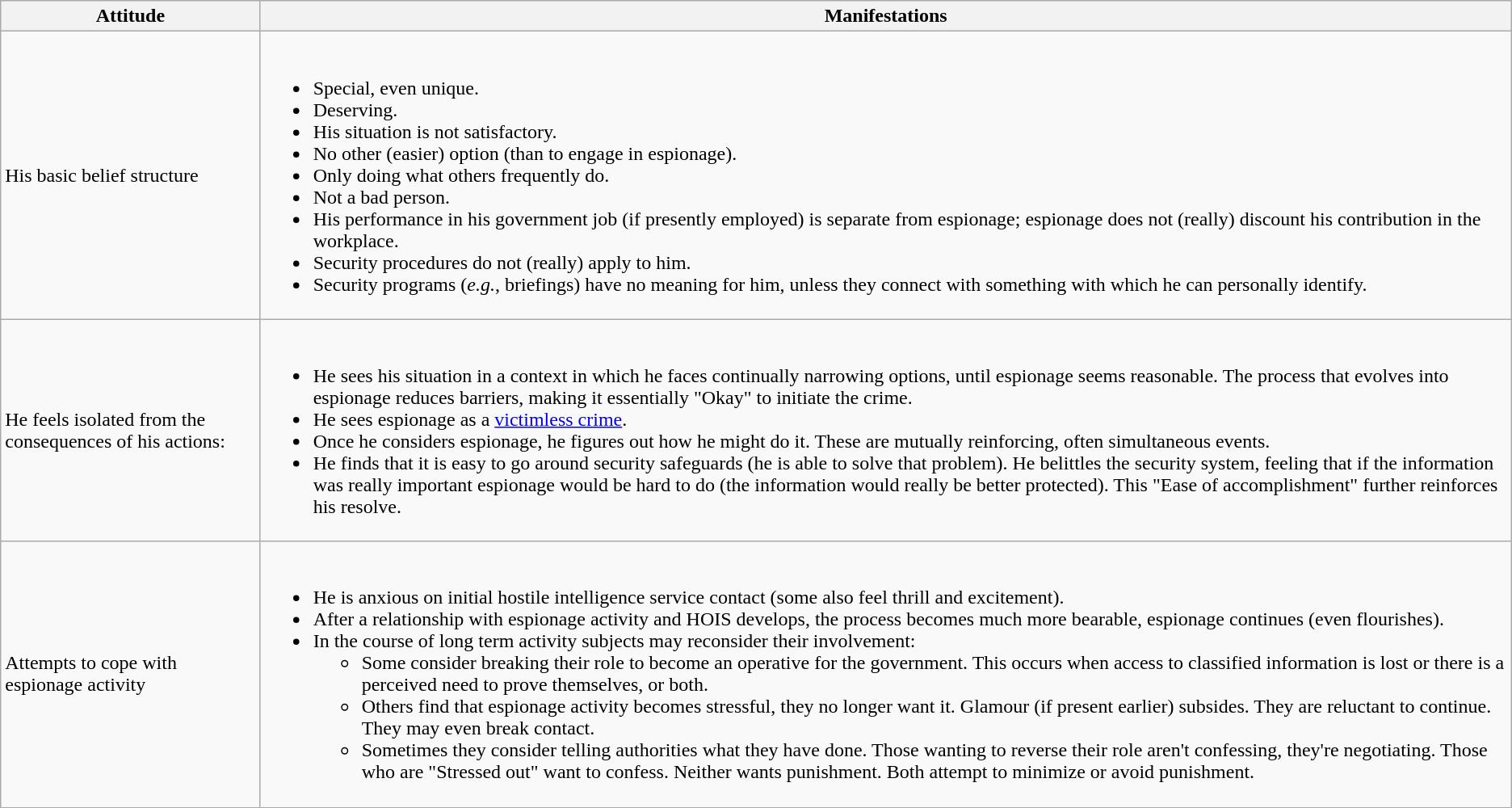<table class="wikitable">
<tr>
<th>Attitude</th>
<th>Manifestations</th>
</tr>
<tr>
<td>His basic belief structure</td>
<td><br><ul><li>Special, even unique.</li><li>Deserving.</li><li>His situation is not satisfactory.</li><li>No other (easier) option (than to engage in espionage).</li><li>Only doing what others frequently do.</li><li>Not a bad person.</li><li>His performance in his government job (if presently employed) is separate from espionage; espionage does not (really) discount his contribution in the workplace.</li><li>Security procedures do not (really) apply to him.</li><li>Security programs (<em>e.g.</em>, briefings) have no meaning for him, unless they connect with something with which he can personally identify.</li></ul></td>
</tr>
<tr>
<td>He feels isolated from the consequences of his actions:</td>
<td><br><ul><li>He sees his situation in a context in which he faces continually narrowing options, until espionage seems reasonable. The process that evolves into espionage reduces barriers, making it essentially "Okay" to initiate the crime.</li><li>He sees espionage as a <a href='#'>victimless crime</a>.</li><li>Once he considers espionage, he figures out how he might do it. These are mutually reinforcing, often simultaneous events.</li><li>He finds that it is easy to go around security safeguards (he is able to solve that problem). He belittles the security system, feeling that if the information was really important espionage would be hard to do (the information would really be better protected). This "Ease of accomplishment" further reinforces his resolve.</li></ul></td>
</tr>
<tr>
<td>Attempts to cope with espionage activity</td>
<td><br><ul><li>He is anxious on initial hostile intelligence service contact (some also feel thrill and excitement).</li><li>After a relationship with espionage activity and HOIS develops, the process becomes much more bearable, espionage continues (even flourishes).</li><li>In the course of long term activity subjects may reconsider their involvement:<ul><li>Some consider breaking their role to become an operative for the government. This occurs when access to classified information is lost or there is a perceived need to prove themselves, or both.</li><li>Others find that espionage activity becomes stressful, they no longer want it. Glamour (if present earlier) subsides. They are reluctant to continue. They may even break contact.</li><li>Sometimes they consider telling authorities what they have done. Those wanting to reverse their role aren't confessing, they're negotiating. Those who are "Stressed out" want to confess. Neither wants punishment. Both attempt to minimize or avoid punishment.</li></ul></li></ul></td>
</tr>
</table>
